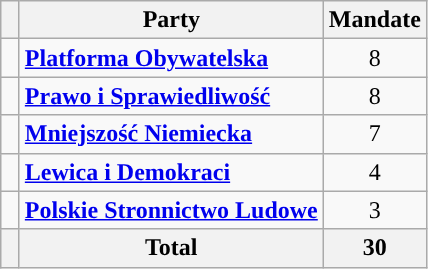<table class="wikitable">
<tr>
<th width=5></th>
<th>Party</th>
<th>Mandate</th>
</tr>
<tr>
<td style="background:"></td>
<td><strong><a href='#'>Platforma Obywatelska</a></strong></td>
<td align="center">8</td>
</tr>
<tr>
<td style="background:"></td>
<td><strong><a href='#'>Prawo i Sprawiedliwość</a></strong></td>
<td align="center">8</td>
</tr>
<tr>
<td style="background:"></td>
<td><strong><a href='#'>Mniejszość Niemiecka</a></strong></td>
<td align="center">7</td>
</tr>
<tr>
<td style="background:"></td>
<td><strong><a href='#'>Lewica i Demokraci</a></strong></td>
<td align="center">4</td>
</tr>
<tr>
<td style="background:"></td>
<td><strong><a href='#'>Polskie Stronnictwo Ludowe</a></strong></td>
<td align="center">3</td>
</tr>
<tr bgcolor="#ececec">
<th></th>
<th>Total</th>
<th align="center">30</th>
</tr>
</table>
